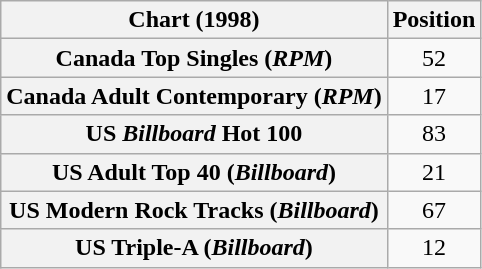<table class="wikitable sortable plainrowheaders" style="text-align:center">
<tr>
<th>Chart (1998)</th>
<th>Position</th>
</tr>
<tr>
<th scope="row">Canada Top Singles (<em>RPM</em>)</th>
<td>52</td>
</tr>
<tr>
<th scope="row">Canada Adult Contemporary (<em>RPM</em>)</th>
<td>17</td>
</tr>
<tr>
<th scope="row">US <em>Billboard</em> Hot 100</th>
<td>83</td>
</tr>
<tr>
<th scope="row">US Adult Top 40 (<em>Billboard</em>)</th>
<td>21</td>
</tr>
<tr>
<th scope="row">US Modern Rock Tracks (<em>Billboard</em>)</th>
<td>67</td>
</tr>
<tr>
<th scope="row">US Triple-A (<em>Billboard</em>)</th>
<td>12</td>
</tr>
</table>
